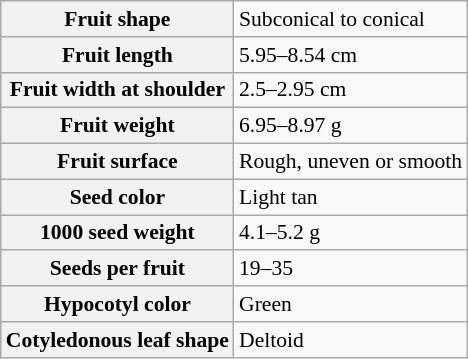<table class="wikitable" style="font-size:90%">
<tr>
<th>Fruit shape</th>
<td>Subconical to conical</td>
</tr>
<tr>
<th>Fruit length</th>
<td>5.95–8.54 cm</td>
</tr>
<tr>
<th>Fruit width at shoulder</th>
<td>2.5–2.95 cm</td>
</tr>
<tr>
<th>Fruit weight</th>
<td>6.95–8.97 g</td>
</tr>
<tr>
<th>Fruit surface</th>
<td>Rough, uneven or smooth</td>
</tr>
<tr>
<th>Seed color</th>
<td>Light tan</td>
</tr>
<tr>
<th>1000 seed weight</th>
<td>4.1–5.2 g</td>
</tr>
<tr>
<th>Seeds per fruit</th>
<td>19–35</td>
</tr>
<tr>
<th>Hypocotyl color</th>
<td>Green</td>
</tr>
<tr>
<th>Cotyledonous leaf shape</th>
<td>Deltoid</td>
</tr>
</table>
